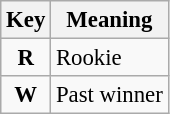<table class="wikitable" style="font-size: 95%;">
<tr>
<th>Key</th>
<th>Meaning</th>
</tr>
<tr>
<td align="center"><strong><span>R</span></strong></td>
<td>Rookie</td>
</tr>
<tr>
<td align="center"><strong><span>W</span></strong></td>
<td>Past winner</td>
</tr>
</table>
